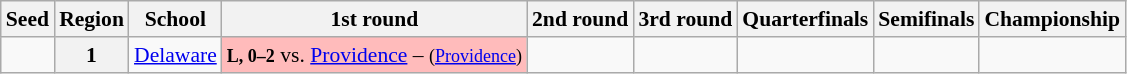<table class="sortable wikitable" style="white-space:nowrap; font-size:90%;">
<tr>
<th>Seed</th>
<th>Region</th>
<th>School</th>
<th>1st round</th>
<th>2nd round</th>
<th>3rd round</th>
<th>Quarterfinals</th>
<th>Semifinals</th>
<th>Championship</th>
</tr>
<tr>
<td></td>
<th>1</th>
<td><a href='#'>Delaware</a></td>
<td style="background:#FBB;"><small><strong>L, 0–2</strong></small> vs. <a href='#'>Providence</a> – <small>(<a href='#'>Providence</a>)</small></td>
<td></td>
<td></td>
<td></td>
<td></td>
</tr>
</table>
